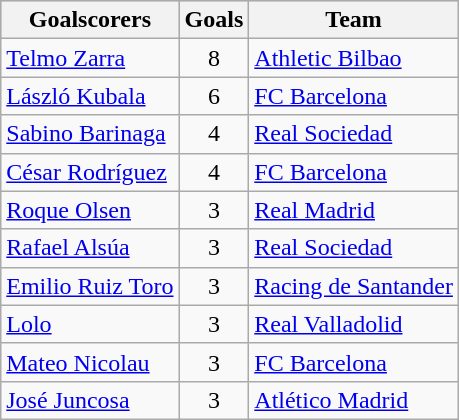<table class="wikitable sortable" class="wikitable">
<tr style="background:#ccc; text-align:center;">
<th>Goalscorers</th>
<th>Goals</th>
<th>Team</th>
</tr>
<tr>
<td> <a href='#'>Telmo Zarra</a></td>
<td style="text-align:center">8</td>
<td><a href='#'>Athletic Bilbao</a></td>
</tr>
<tr>
<td> <a href='#'>László Kubala</a></td>
<td style="text-align:center">6</td>
<td><a href='#'>FC Barcelona</a></td>
</tr>
<tr>
<td> <a href='#'>Sabino Barinaga</a></td>
<td style="text-align:center">4</td>
<td><a href='#'>Real Sociedad</a></td>
</tr>
<tr>
<td> <a href='#'>César Rodríguez</a></td>
<td style="text-align:center">4</td>
<td><a href='#'>FC Barcelona</a></td>
</tr>
<tr>
<td> <a href='#'>Roque Olsen</a></td>
<td style="text-align:center">3</td>
<td><a href='#'>Real Madrid</a></td>
</tr>
<tr>
<td> <a href='#'>Rafael Alsúa</a></td>
<td style="text-align:center">3</td>
<td><a href='#'>Real Sociedad</a></td>
</tr>
<tr>
<td> <a href='#'>Emilio Ruiz Toro</a></td>
<td style="text-align:center">3</td>
<td><a href='#'>Racing de Santander</a></td>
</tr>
<tr>
<td> <a href='#'>Lolo</a></td>
<td style="text-align:center">3</td>
<td><a href='#'>Real Valladolid</a></td>
</tr>
<tr>
<td> <a href='#'>Mateo Nicolau</a></td>
<td style="text-align:center">3</td>
<td><a href='#'>FC Barcelona</a></td>
</tr>
<tr>
<td> <a href='#'>José Juncosa</a></td>
<td style="text-align:center">3</td>
<td><a href='#'>Atlético Madrid</a></td>
</tr>
</table>
